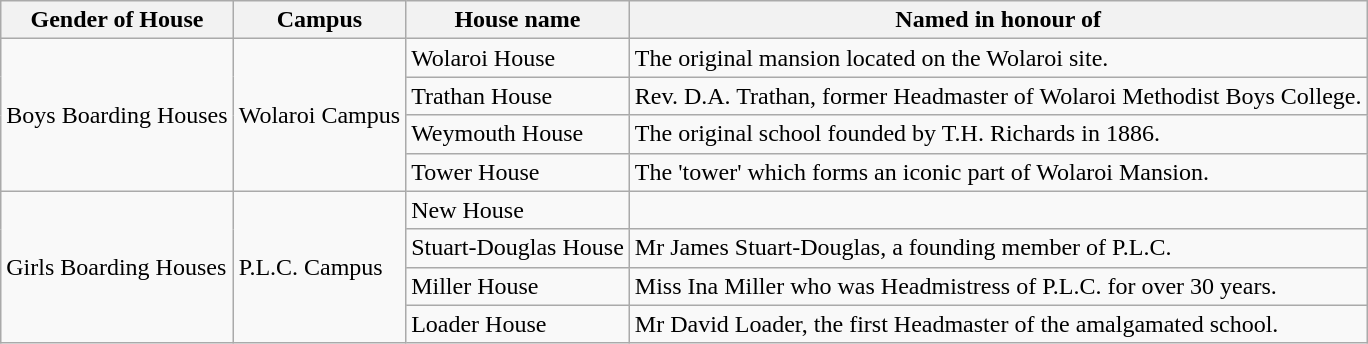<table class="wikitable">
<tr>
<th>Gender of House</th>
<th>Campus</th>
<th>House name</th>
<th>Named in honour of</th>
</tr>
<tr>
<td rowspan="4">Boys Boarding Houses</td>
<td rowspan="4">Wolaroi Campus</td>
<td>Wolaroi House</td>
<td>The original mansion located on the Wolaroi site.</td>
</tr>
<tr>
<td>Trathan House</td>
<td>Rev. D.A. Trathan, former Headmaster of Wolaroi Methodist Boys College.</td>
</tr>
<tr>
<td>Weymouth House</td>
<td>The original school founded by T.H. Richards in 1886.</td>
</tr>
<tr>
<td>Tower House</td>
<td>The 'tower' which forms an iconic part of Wolaroi Mansion.</td>
</tr>
<tr>
<td rowspan="4">Girls Boarding Houses</td>
<td rowspan="4">P.L.C. Campus</td>
<td>New House</td>
<td></td>
</tr>
<tr>
<td>Stuart-Douglas House</td>
<td>Mr James Stuart-Douglas, a founding member of P.L.C.</td>
</tr>
<tr>
<td>Miller House</td>
<td>Miss Ina Miller who was Headmistress of P.L.C. for over 30 years.</td>
</tr>
<tr>
<td>Loader House</td>
<td>Mr David Loader, the first Headmaster of the amalgamated school.</td>
</tr>
</table>
